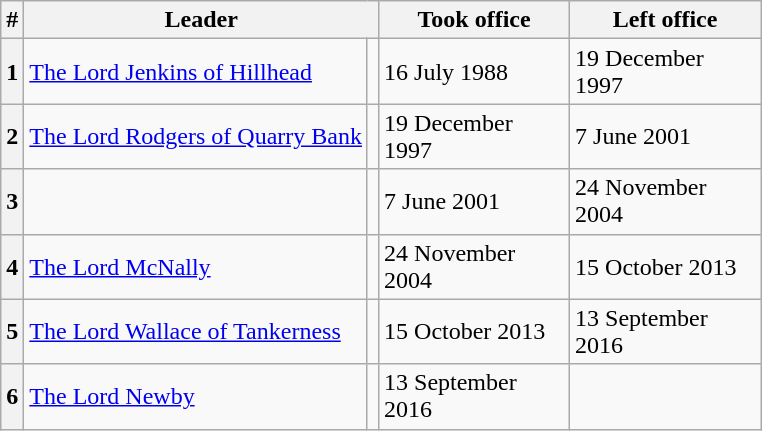<table class="wikitable">
<tr>
<th>#</th>
<th colspan=2>Leader</th>
<th width=120>Took office</th>
<th width=120>Left office</th>
</tr>
<tr>
<th>1</th>
<td><a href='#'>The Lord Jenkins of Hillhead</a><br></td>
<td></td>
<td>16 July 1988</td>
<td>19 December 1997</td>
</tr>
<tr>
<th>2</th>
<td><a href='#'>The Lord Rodgers of Quarry Bank</a><br></td>
<td></td>
<td>19 December 1997</td>
<td>7 June 2001</td>
</tr>
<tr>
<th>3</th>
<td><br></td>
<td></td>
<td>7 June 2001</td>
<td>24 November 2004</td>
</tr>
<tr>
<th>4</th>
<td><a href='#'>The Lord McNally</a><br></td>
<td></td>
<td>24 November 2004</td>
<td>15 October 2013</td>
</tr>
<tr>
<th>5</th>
<td><a href='#'>The Lord Wallace of Tankerness</a><br></td>
<td></td>
<td>15 October 2013</td>
<td>13 September 2016</td>
</tr>
<tr>
<th>6</th>
<td><a href='#'>The Lord Newby</a><br></td>
<td></td>
<td>13 September 2016</td>
<td></td>
</tr>
</table>
